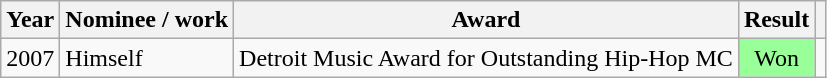<table class=" wikitable plainrowheaders " style="table-layout: fixed; margin-right: 0; ">
<tr>
<th scope="col">Year</th>
<th scope="col">Nominee / work</th>
<th scope="col">Award</th>
<th scope="col">Result</th>
<th></th>
</tr>
<tr>
<td align="center">2007</td>
<td>Himself</td>
<td>Detroit Music Award for Outstanding Hip-Hop MC</td>
<td style="background: #99FF99; color: black; vertical-align: middle; text-align: center; " class="yes table-yes2">Won</td>
<td></td>
</tr>
</table>
